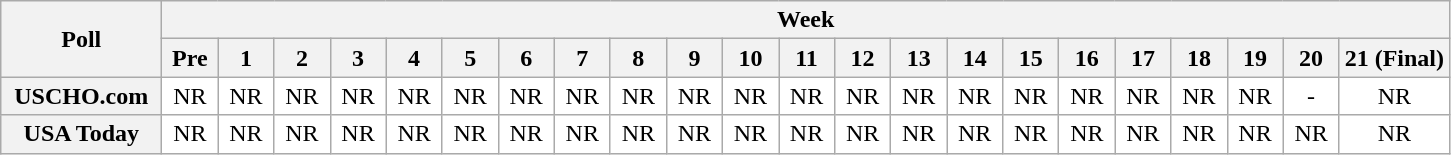<table class="wikitable" style="white-space:nowrap;">
<tr>
<th scope="col" width="100" rowspan="2">Poll</th>
<th colspan="25">Week</th>
</tr>
<tr>
<th scope="col" width="30">Pre</th>
<th scope="col" width="30">1</th>
<th scope="col" width="30">2</th>
<th scope="col" width="30">3</th>
<th scope="col" width="30">4</th>
<th scope="col" width="30">5</th>
<th scope="col" width="30">6</th>
<th scope="col" width="30">7</th>
<th scope="col" width="30">8</th>
<th scope="col" width="30">9</th>
<th scope="col" width="30">10</th>
<th scope="col" width="30">11</th>
<th scope="col" width="30">12</th>
<th scope="col" width="30">13</th>
<th scope="col" width="30">14</th>
<th scope="col" width="30">15</th>
<th scope="col" width="30">16</th>
<th scope="col" width="30">17</th>
<th scope="col" width="30">18</th>
<th scope="col" width="30">19</th>
<th scope="col" width="30">20</th>
<th scope="col" width="30">21 (Final)</th>
</tr>
<tr style="text-align:center;">
<th>USCHO.com</th>
<td bgcolor=FFFFFF>NR</td>
<td bgcolor=FFFFFF>NR</td>
<td bgcolor=FFFFFF>NR</td>
<td bgcolor=FFFFFF>NR</td>
<td bgcolor=FFFFFF>NR</td>
<td bgcolor=FFFFFF>NR</td>
<td bgcolor=FFFFFF>NR</td>
<td bgcolor=FFFFFF>NR</td>
<td bgcolor=FFFFFF>NR</td>
<td bgcolor=FFFFFF>NR</td>
<td bgcolor=FFFFFF>NR</td>
<td bgcolor=FFFFFF>NR</td>
<td bgcolor=FFFFFF>NR</td>
<td bgcolor=FFFFFF>NR</td>
<td bgcolor=FFFFFF>NR</td>
<td bgcolor=FFFFFF>NR</td>
<td bgcolor=FFFFFF>NR</td>
<td bgcolor=FFFFFF>NR</td>
<td bgcolor=FFFFFF>NR</td>
<td bgcolor=FFFFFF>NR</td>
<td bgcolor=FFFFFF>-</td>
<td bgcolor=FFFFFF>NR</td>
</tr>
<tr style="text-align:center;">
<th>USA Today</th>
<td bgcolor=FFFFFF>NR</td>
<td bgcolor=FFFFFF>NR</td>
<td bgcolor=FFFFFF>NR</td>
<td bgcolor=FFFFFF>NR</td>
<td bgcolor=FFFFFF>NR</td>
<td bgcolor=FFFFFF>NR</td>
<td bgcolor=FFFFFF>NR</td>
<td bgcolor=FFFFFF>NR</td>
<td bgcolor=FFFFFF>NR</td>
<td bgcolor=FFFFFF>NR</td>
<td bgcolor=FFFFFF>NR</td>
<td bgcolor=FFFFFF>NR</td>
<td bgcolor=FFFFFF>NR</td>
<td bgcolor=FFFFFF>NR</td>
<td bgcolor=FFFFFF>NR</td>
<td bgcolor=FFFFFF>NR</td>
<td bgcolor=FFFFFF>NR</td>
<td bgcolor=FFFFFF>NR</td>
<td bgcolor=FFFFFF>NR</td>
<td bgcolor=FFFFFF>NR</td>
<td bgcolor=FFFFFF>NR</td>
<td bgcolor=FFFFFF>NR</td>
</tr>
</table>
